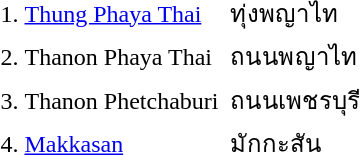<table>
<tr>
<td>1.</td>
<td><a href='#'>Thung Phaya Thai</a></td>
<td>ทุ่งพญาไท</td>
<td></td>
</tr>
<tr>
<td>2.</td>
<td>Thanon Phaya Thai</td>
<td>ถนนพญาไท</td>
<td></td>
</tr>
<tr>
<td>3.</td>
<td>Thanon Phetchaburi </td>
<td>ถนนเพชรบุรี</td>
<td></td>
</tr>
<tr>
<td>4.</td>
<td><a href='#'>Makkasan</a></td>
<td>มักกะสัน</td>
<td></td>
</tr>
</table>
